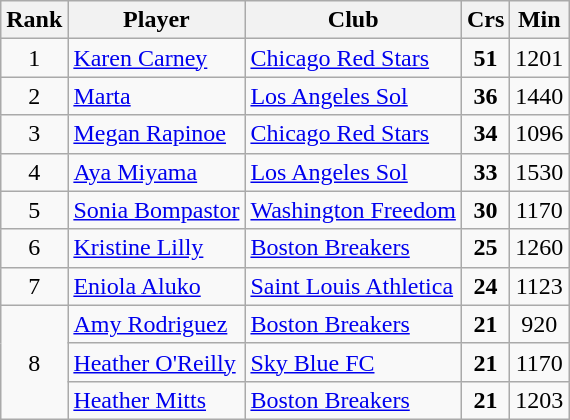<table class=wikitable>
<tr>
<th>Rank</th>
<th>Player</th>
<th>Club</th>
<th>Crs</th>
<th>Min</th>
</tr>
<tr>
<td style="text-align:center;">1</td>
<td> <a href='#'>Karen Carney</a></td>
<td><a href='#'>Chicago Red Stars</a></td>
<td align=center><strong>51</strong></td>
<td align=center>1201</td>
</tr>
<tr>
<td style="text-align:center;">2</td>
<td> <a href='#'>Marta</a></td>
<td><a href='#'>Los Angeles Sol</a></td>
<td align=center><strong>36</strong></td>
<td align=center>1440</td>
</tr>
<tr>
<td style="text-align:center;">3</td>
<td> <a href='#'>Megan Rapinoe</a></td>
<td><a href='#'>Chicago Red Stars</a></td>
<td align=center><strong>34</strong></td>
<td align=center>1096</td>
</tr>
<tr>
<td style="text-align:center;">4</td>
<td> <a href='#'>Aya Miyama</a></td>
<td><a href='#'>Los Angeles Sol</a></td>
<td align=center><strong>33</strong></td>
<td align=center>1530</td>
</tr>
<tr>
<td style="text-align:center;">5</td>
<td> <a href='#'>Sonia Bompastor</a></td>
<td><a href='#'>Washington Freedom</a></td>
<td align=center><strong>30</strong></td>
<td align=center>1170</td>
</tr>
<tr>
<td style="text-align:center;">6</td>
<td> <a href='#'>Kristine Lilly</a></td>
<td><a href='#'>Boston Breakers</a></td>
<td align=center><strong>25</strong></td>
<td align=center>1260</td>
</tr>
<tr>
<td style="text-align:center;">7</td>
<td> <a href='#'>Eniola Aluko</a></td>
<td><a href='#'>Saint Louis Athletica</a></td>
<td align=center><strong>24</strong></td>
<td align=center>1123</td>
</tr>
<tr>
<td rowspan="3" style="text-align:center;">8</td>
<td> <a href='#'>Amy Rodriguez</a></td>
<td><a href='#'>Boston Breakers</a></td>
<td align=center><strong>21</strong></td>
<td align=center>920</td>
</tr>
<tr>
<td> <a href='#'>Heather O'Reilly</a></td>
<td><a href='#'>Sky Blue FC</a></td>
<td align=center><strong>21</strong></td>
<td align=center>1170</td>
</tr>
<tr>
<td> <a href='#'>Heather Mitts</a></td>
<td><a href='#'>Boston Breakers</a></td>
<td align=center><strong>21</strong></td>
<td align=center>1203</td>
</tr>
</table>
